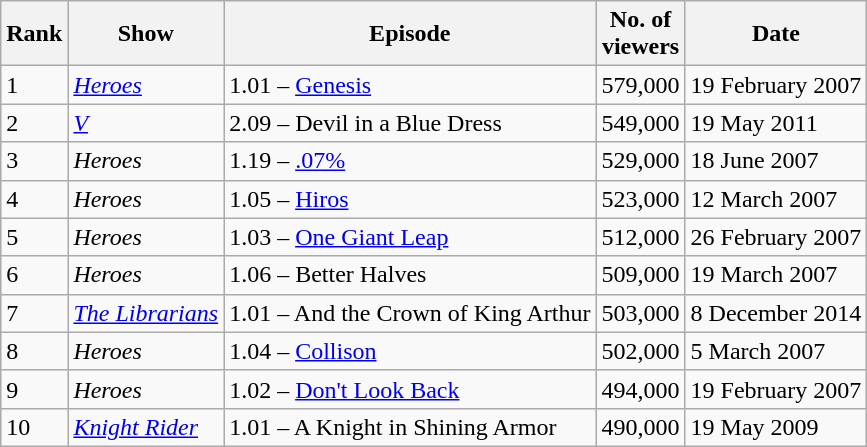<table class="wikitable">
<tr>
<th>Rank</th>
<th>Show</th>
<th>Episode</th>
<th>No. of<br>viewers</th>
<th>Date</th>
</tr>
<tr>
<td>1</td>
<td><em><a href='#'>Heroes</a></em></td>
<td>1.01 – <a href='#'>Genesis</a></td>
<td>579,000</td>
<td>19 February 2007</td>
</tr>
<tr>
<td>2</td>
<td><em><a href='#'>V</a></em></td>
<td>2.09 – Devil in a Blue Dress</td>
<td>549,000</td>
<td>19 May 2011</td>
</tr>
<tr>
<td>3</td>
<td><em>Heroes</em></td>
<td>1.19 – <a href='#'>.07%</a></td>
<td>529,000</td>
<td>18 June 2007</td>
</tr>
<tr>
<td>4</td>
<td><em>Heroes</em></td>
<td>1.05 – <a href='#'>Hiros</a></td>
<td>523,000</td>
<td>12 March 2007</td>
</tr>
<tr>
<td>5</td>
<td><em>Heroes</em></td>
<td>1.03 – <a href='#'>One Giant Leap</a></td>
<td>512,000</td>
<td>26 February 2007</td>
</tr>
<tr>
<td>6</td>
<td><em>Heroes</em></td>
<td>1.06 – Better Halves</td>
<td>509,000</td>
<td>19 March 2007</td>
</tr>
<tr>
<td>7</td>
<td><em><a href='#'>The Librarians</a></em></td>
<td>1.01 – And the Crown of King Arthur</td>
<td>503,000</td>
<td>8 December 2014</td>
</tr>
<tr>
<td>8</td>
<td><em>Heroes</em></td>
<td>1.04 – <a href='#'>Collison</a></td>
<td>502,000</td>
<td>5 March 2007</td>
</tr>
<tr>
<td>9</td>
<td><em>Heroes</em></td>
<td>1.02 – <a href='#'>Don't Look Back</a></td>
<td>494,000</td>
<td>19 February 2007</td>
</tr>
<tr>
<td>10</td>
<td><em><a href='#'>Knight Rider</a></em></td>
<td>1.01 – A Knight in Shining Armor</td>
<td>490,000</td>
<td>19 May 2009</td>
</tr>
</table>
